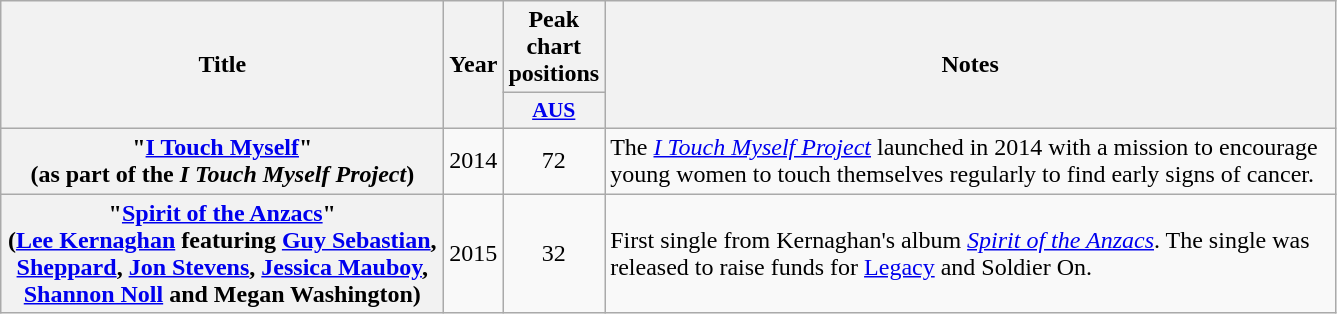<table class="wikitable plainrowheaders" style="text-align:center;">
<tr>
<th scope="col" rowspan="2" style="width:18em;">Title</th>
<th scope="col" rowspan="2" style="width:1em;">Year</th>
<th scope="col" colspan="1">Peak chart positions</th>
<th scope="col" rowspan="2" style="width:30em;">Notes</th>
</tr>
<tr>
<th scope="col" style="width:3em;font-size:90%;"><a href='#'>AUS</a><br></th>
</tr>
<tr>
<th scope="row">"<a href='#'>I Touch Myself</a>" <br><span>(as part of the <em>I Touch Myself Project</em>)</span></th>
<td>2014</td>
<td>72</td>
<td style="text-align:left;">The <em><a href='#'>I Touch Myself Project</a></em> launched in 2014 with a mission to encourage young women to touch themselves regularly to find early signs of cancer.</td>
</tr>
<tr>
<th scope="row">"<a href='#'>Spirit of the Anzacs</a>" <br><span>(<a href='#'>Lee Kernaghan</a> featuring <a href='#'>Guy Sebastian</a>, <a href='#'>Sheppard</a>, <a href='#'>Jon Stevens</a>, <a href='#'>Jessica Mauboy</a>, <a href='#'>Shannon Noll</a> and Megan Washington)</span></th>
<td>2015</td>
<td>32</td>
<td style="text-align:left;">First single from Kernaghan's album <em><a href='#'>Spirit of the Anzacs</a></em>. The single was released to raise funds for <a href='#'>Legacy</a> and Soldier On.</td>
</tr>
</table>
